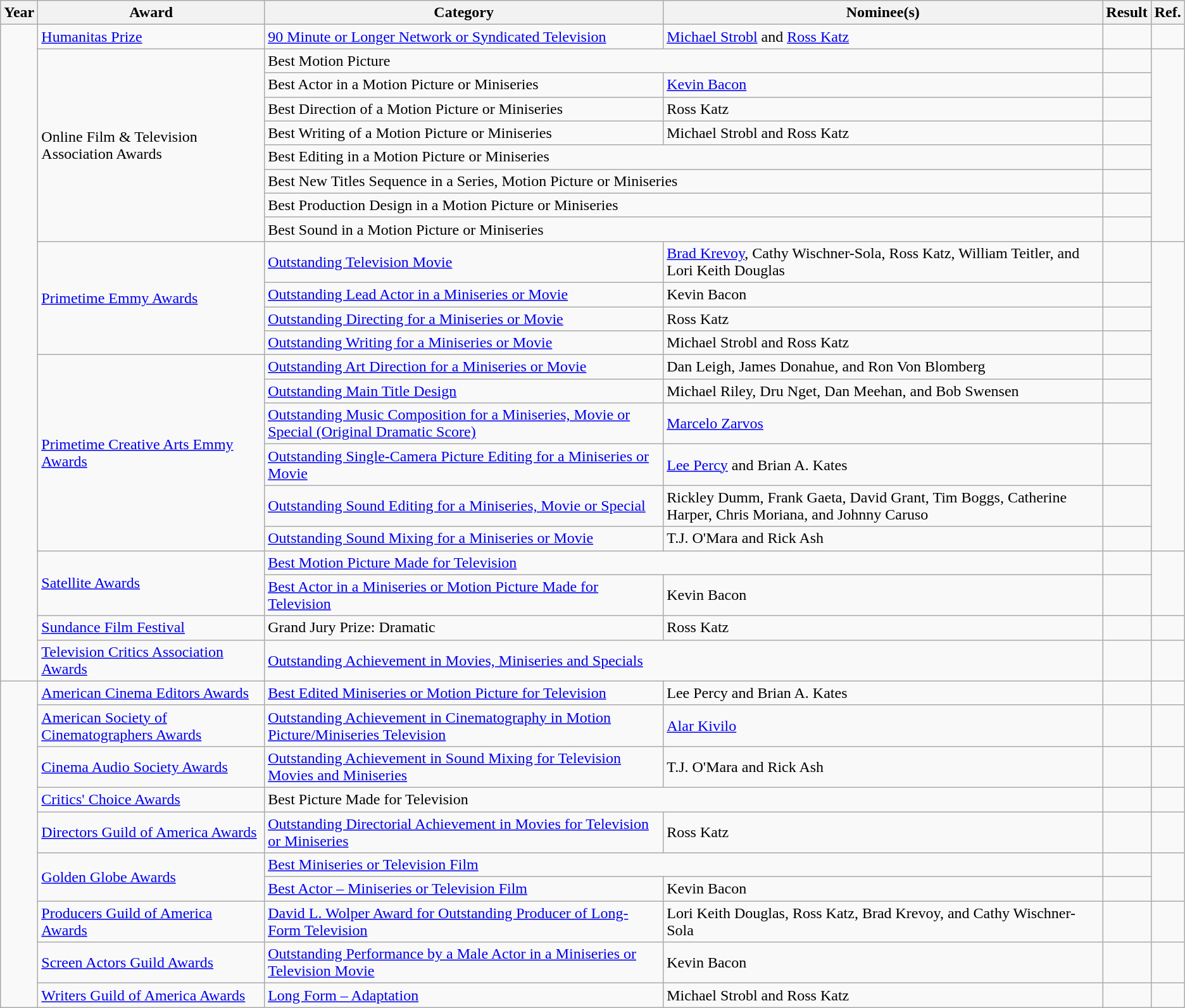<table class="wikitable sortable">
<tr>
<th>Year</th>
<th>Award</th>
<th>Category</th>
<th>Nominee(s)</th>
<th>Result</th>
<th>Ref.</th>
</tr>
<tr>
<td rowspan="23"></td>
<td><a href='#'>Humanitas Prize</a></td>
<td><a href='#'>90 Minute or Longer Network or Syndicated Television</a></td>
<td><a href='#'>Michael Strobl</a> and <a href='#'>Ross Katz</a></td>
<td></td>
<td align="center"></td>
</tr>
<tr>
<td rowspan="8">Online Film & Television Association Awards</td>
<td colspan="2">Best Motion Picture</td>
<td></td>
<td align="center" rowspan="8"></td>
</tr>
<tr>
<td>Best Actor in a Motion Picture or Miniseries</td>
<td><a href='#'>Kevin Bacon</a></td>
<td></td>
</tr>
<tr>
<td>Best Direction of a Motion Picture or Miniseries</td>
<td>Ross Katz</td>
<td></td>
</tr>
<tr>
<td>Best Writing of a Motion Picture or Miniseries</td>
<td>Michael Strobl and Ross Katz</td>
<td></td>
</tr>
<tr>
<td colspan="2">Best Editing in a Motion Picture or Miniseries</td>
<td></td>
</tr>
<tr>
<td colspan="2">Best New Titles Sequence in a Series, Motion Picture or Miniseries</td>
<td></td>
</tr>
<tr>
<td colspan="2">Best Production Design in a Motion Picture or Miniseries</td>
<td></td>
</tr>
<tr>
<td colspan="2">Best Sound in a Motion Picture or Miniseries</td>
<td></td>
</tr>
<tr>
<td rowspan="4"><a href='#'>Primetime Emmy Awards</a></td>
<td><a href='#'>Outstanding Television Movie</a></td>
<td><a href='#'>Brad Krevoy</a>, Cathy Wischner-Sola, Ross Katz, William Teitler, and Lori Keith Douglas</td>
<td></td>
<td align="center" rowspan="10"></td>
</tr>
<tr>
<td><a href='#'>Outstanding Lead Actor in a Miniseries or Movie</a></td>
<td>Kevin Bacon</td>
<td></td>
</tr>
<tr>
<td><a href='#'>Outstanding Directing for a Miniseries or Movie</a></td>
<td>Ross Katz</td>
<td></td>
</tr>
<tr>
<td><a href='#'>Outstanding Writing for a Miniseries or Movie</a></td>
<td>Michael Strobl and Ross Katz</td>
<td></td>
</tr>
<tr>
<td rowspan="6"><a href='#'>Primetime Creative Arts Emmy Awards</a></td>
<td><a href='#'>Outstanding Art Direction for a Miniseries or Movie</a></td>
<td>Dan Leigh, James Donahue, and Ron Von Blomberg</td>
<td></td>
</tr>
<tr>
<td><a href='#'>Outstanding Main Title Design</a></td>
<td>Michael Riley, Dru Nget, Dan Meehan, and Bob Swensen</td>
<td></td>
</tr>
<tr>
<td><a href='#'>Outstanding Music Composition for a Miniseries, Movie or Special (Original Dramatic Score)</a></td>
<td><a href='#'>Marcelo Zarvos</a></td>
<td></td>
</tr>
<tr>
<td><a href='#'>Outstanding Single-Camera Picture Editing for a Miniseries or Movie</a></td>
<td><a href='#'>Lee Percy</a> and Brian A. Kates</td>
<td></td>
</tr>
<tr>
<td><a href='#'>Outstanding Sound Editing for a Miniseries, Movie or Special</a></td>
<td>Rickley Dumm, Frank Gaeta, David Grant, Tim Boggs, Catherine Harper, Chris Moriana, and Johnny Caruso</td>
<td></td>
</tr>
<tr>
<td><a href='#'>Outstanding Sound Mixing for a Miniseries or Movie</a></td>
<td>T.J. O'Mara and Rick Ash</td>
<td></td>
</tr>
<tr>
<td rowspan="2"><a href='#'>Satellite Awards</a></td>
<td colspan="2"><a href='#'>Best Motion Picture Made for Television</a></td>
<td></td>
<td align="center" rowspan="2"></td>
</tr>
<tr>
<td><a href='#'>Best Actor in a Miniseries or Motion Picture Made for Television</a></td>
<td>Kevin Bacon</td>
<td></td>
</tr>
<tr>
<td><a href='#'>Sundance Film Festival</a></td>
<td>Grand Jury Prize: Dramatic</td>
<td>Ross Katz</td>
<td></td>
<td align="center"></td>
</tr>
<tr>
<td><a href='#'>Television Critics Association Awards</a></td>
<td colspan="2"><a href='#'>Outstanding Achievement in Movies, Miniseries and Specials</a></td>
<td></td>
<td align="center"></td>
</tr>
<tr>
<td rowspan="10"></td>
<td><a href='#'>American Cinema Editors Awards</a></td>
<td><a href='#'>Best Edited Miniseries or Motion Picture for Television</a></td>
<td>Lee Percy and Brian A. Kates</td>
<td></td>
<td align="center"></td>
</tr>
<tr>
<td><a href='#'>American Society of Cinematographers Awards</a></td>
<td><a href='#'>Outstanding Achievement in Cinematography in Motion Picture/Miniseries Television</a></td>
<td><a href='#'>Alar Kivilo</a></td>
<td></td>
<td align="center"></td>
</tr>
<tr>
<td><a href='#'>Cinema Audio Society Awards</a></td>
<td><a href='#'>Outstanding Achievement in Sound Mixing for Television Movies and Miniseries</a></td>
<td>T.J. O'Mara and Rick Ash</td>
<td></td>
<td align="center"></td>
</tr>
<tr>
<td><a href='#'>Critics' Choice Awards</a></td>
<td colspan="2">Best Picture Made for Television</td>
<td></td>
<td align="center"></td>
</tr>
<tr>
<td><a href='#'>Directors Guild of America Awards</a></td>
<td><a href='#'>Outstanding Directorial Achievement in Movies for Television or Miniseries</a></td>
<td>Ross Katz</td>
<td></td>
<td align="center"></td>
</tr>
<tr>
<td rowspan="2"><a href='#'>Golden Globe Awards</a></td>
<td colspan="2"><a href='#'>Best Miniseries or Television Film</a></td>
<td></td>
<td align="center" rowspan="2"></td>
</tr>
<tr>
<td><a href='#'>Best Actor – Miniseries or Television Film</a></td>
<td>Kevin Bacon</td>
<td></td>
</tr>
<tr>
<td><a href='#'>Producers Guild of America Awards</a></td>
<td><a href='#'>David L. Wolper Award for Outstanding Producer of Long-Form Television</a></td>
<td>Lori Keith Douglas, Ross Katz, Brad Krevoy, and Cathy Wischner-Sola</td>
<td></td>
<td align="center"></td>
</tr>
<tr>
<td><a href='#'>Screen Actors Guild Awards</a></td>
<td><a href='#'>Outstanding Performance by a Male Actor in a Miniseries or Television Movie</a></td>
<td>Kevin Bacon</td>
<td></td>
<td align="center"></td>
</tr>
<tr>
<td><a href='#'>Writers Guild of America Awards</a></td>
<td><a href='#'>Long Form – Adaptation</a></td>
<td>Michael Strobl and Ross Katz</td>
<td></td>
<td align="center"></td>
</tr>
</table>
